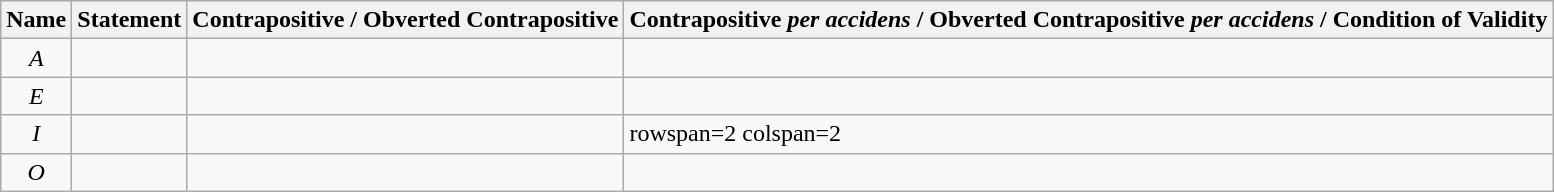<table class="wikitable">
<tr>
<th>Name</th>
<th>Statement</th>
<th>Contrapositive / Obverted Contrapositive</th>
<th>Contrapositive <em>per accidens</em> / Obverted Contrapositive <em>per accidens</em> / Condition of Validity</th>
</tr>
<tr>
<td align="center"><em>A</em></td>
<td></td>
<td></td>
<td></td>
</tr>
<tr>
<td align="center"><em>E</em></td>
<td></td>
<td></td>
<td></td>
</tr>
<tr>
<td align="center"><em>I</em></td>
<td></td>
<td></td>
<td>rowspan=2 colspan=2 </td>
</tr>
<tr>
<td align="center"><em>O</em></td>
<td></td>
<td></td>
</tr>
</table>
